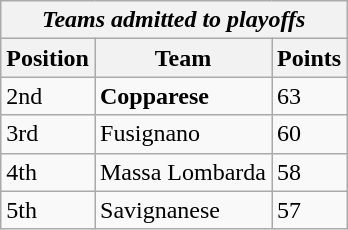<table class="wikitable">
<tr>
<th colspan="3"><em>Teams admitted to playoffs</em></th>
</tr>
<tr>
<th>Position</th>
<th>Team</th>
<th>Points</th>
</tr>
<tr>
<td>2nd</td>
<td><strong>Copparese</strong></td>
<td>63</td>
</tr>
<tr>
<td>3rd</td>
<td>Fusignano</td>
<td>60</td>
</tr>
<tr>
<td>4th</td>
<td>Massa Lombarda</td>
<td>58</td>
</tr>
<tr>
<td>5th</td>
<td>Savignanese</td>
<td>57</td>
</tr>
</table>
